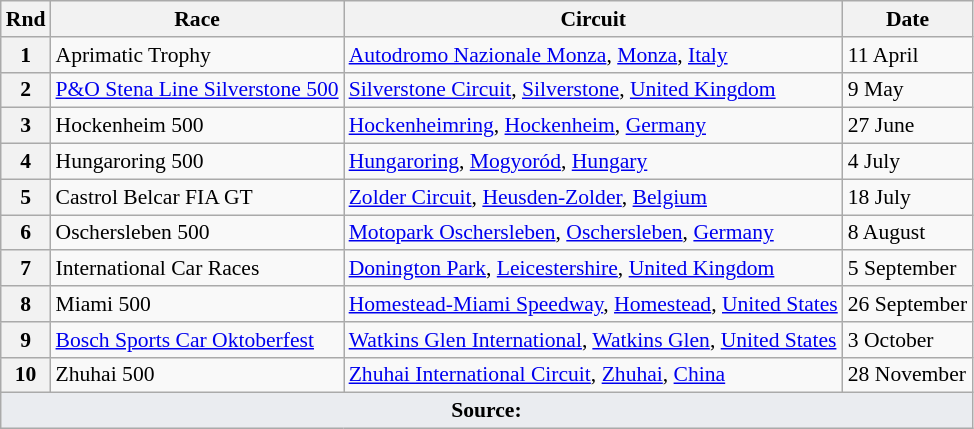<table class="wikitable" style="font-size: 90%;">
<tr>
<th>Rnd</th>
<th>Race</th>
<th>Circuit</th>
<th>Date</th>
</tr>
<tr>
<th>1</th>
<td>Aprimatic Trophy</td>
<td> <a href='#'>Autodromo Nazionale Monza</a>, <a href='#'>Monza</a>, <a href='#'>Italy</a></td>
<td>11 April</td>
</tr>
<tr>
<th>2</th>
<td><a href='#'>P&O Stena Line Silverstone 500</a></td>
<td> <a href='#'>Silverstone Circuit</a>, <a href='#'>Silverstone</a>, <a href='#'>United Kingdom</a></td>
<td>9 May</td>
</tr>
<tr>
<th>3</th>
<td>Hockenheim 500</td>
<td> <a href='#'>Hockenheimring</a>, <a href='#'>Hockenheim</a>, <a href='#'>Germany</a></td>
<td>27 June</td>
</tr>
<tr>
<th>4</th>
<td>Hungaroring 500</td>
<td> <a href='#'>Hungaroring</a>, <a href='#'>Mogyoród</a>, <a href='#'>Hungary</a></td>
<td>4 July</td>
</tr>
<tr>
<th>5</th>
<td>Castrol Belcar FIA GT</td>
<td> <a href='#'>Zolder Circuit</a>, <a href='#'>Heusden-Zolder</a>, <a href='#'>Belgium</a></td>
<td>18 July</td>
</tr>
<tr>
<th>6</th>
<td>Oschersleben 500</td>
<td> <a href='#'>Motopark Oschersleben</a>, <a href='#'>Oschersleben</a>, <a href='#'>Germany</a></td>
<td>8 August</td>
</tr>
<tr>
<th>7</th>
<td>International Car Races</td>
<td> <a href='#'>Donington Park</a>, <a href='#'>Leicestershire</a>, <a href='#'>United Kingdom</a></td>
<td>5 September</td>
</tr>
<tr>
<th>8</th>
<td>Miami 500</td>
<td> <a href='#'>Homestead-Miami Speedway</a>, <a href='#'>Homestead</a>, <a href='#'>United States</a></td>
<td>26 September</td>
</tr>
<tr>
<th>9</th>
<td><a href='#'>Bosch Sports Car Oktoberfest</a></td>
<td> <a href='#'>Watkins Glen International</a>, <a href='#'>Watkins Glen</a>, <a href='#'>United States</a></td>
<td>3 October</td>
</tr>
<tr>
<th>10</th>
<td>Zhuhai 500</td>
<td> <a href='#'>Zhuhai International Circuit</a>, <a href='#'>Zhuhai</a>, <a href='#'>China</a></td>
<td>28 November</td>
</tr>
<tr class="sortbottom">
<td colspan="4" style="background-color:#EAECF0;text-align:center"><strong>Source:</strong></td>
</tr>
</table>
